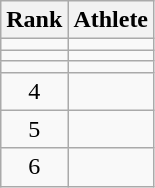<table class="wikitable" style="text-align:center">
<tr>
<th>Rank</th>
<th>Athlete</th>
</tr>
<tr>
<td></td>
<td align=left></td>
</tr>
<tr>
<td></td>
<td align=left></td>
</tr>
<tr>
<td></td>
<td align=left></td>
</tr>
<tr>
<td>4</td>
<td align=left></td>
</tr>
<tr>
<td>5</td>
<td align=left></td>
</tr>
<tr>
<td>6</td>
<td align=left></td>
</tr>
</table>
